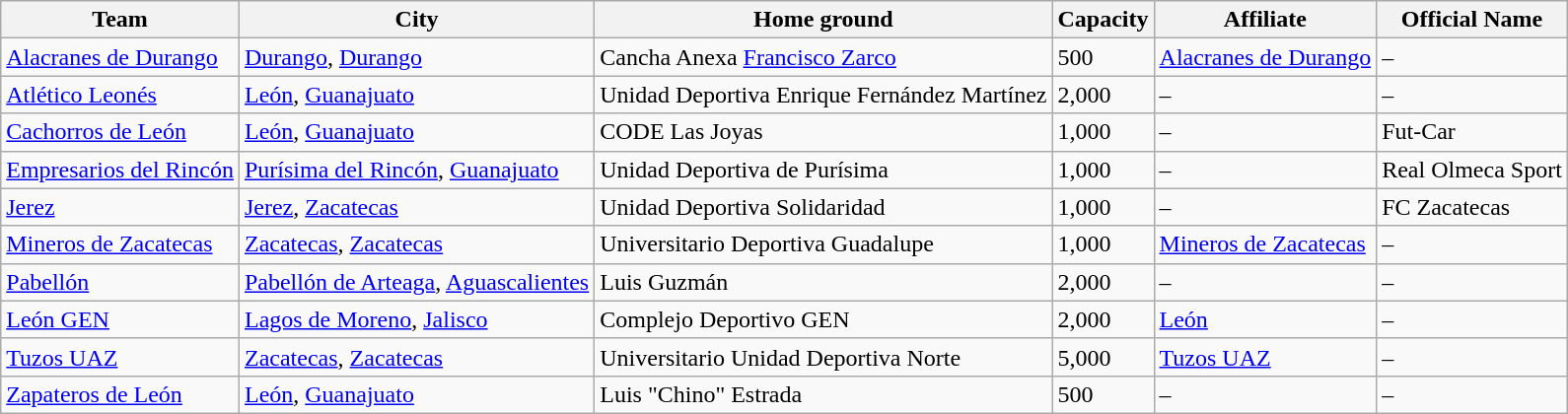<table class="wikitable sortable">
<tr>
<th>Team</th>
<th>City</th>
<th>Home ground</th>
<th>Capacity</th>
<th>Affiliate</th>
<th>Official Name</th>
</tr>
<tr>
<td><a href='#'>Alacranes de Durango</a></td>
<td><a href='#'>Durango</a>, <a href='#'>Durango</a></td>
<td>Cancha Anexa <a href='#'>Francisco Zarco</a></td>
<td>500</td>
<td><a href='#'>Alacranes de Durango</a></td>
<td>–</td>
</tr>
<tr>
<td><a href='#'>Atlético Leonés</a></td>
<td><a href='#'>León</a>, <a href='#'>Guanajuato</a></td>
<td>Unidad Deportiva Enrique Fernández Martínez</td>
<td>2,000</td>
<td>–</td>
<td>–</td>
</tr>
<tr>
<td><a href='#'>Cachorros de León</a></td>
<td><a href='#'>León</a>, <a href='#'>Guanajuato</a></td>
<td>CODE Las Joyas</td>
<td>1,000</td>
<td>–</td>
<td>Fut-Car</td>
</tr>
<tr>
<td><a href='#'>Empresarios del Rincón</a></td>
<td><a href='#'>Purísima del Rincón</a>, <a href='#'>Guanajuato</a></td>
<td>Unidad Deportiva de Purísima</td>
<td>1,000</td>
<td>–</td>
<td>Real Olmeca Sport</td>
</tr>
<tr>
<td><a href='#'>Jerez</a></td>
<td><a href='#'>Jerez</a>, <a href='#'>Zacatecas</a></td>
<td>Unidad Deportiva Solidaridad</td>
<td>1,000</td>
<td>–</td>
<td>FC Zacatecas</td>
</tr>
<tr>
<td><a href='#'>Mineros de Zacatecas</a></td>
<td><a href='#'>Zacatecas</a>, <a href='#'>Zacatecas</a></td>
<td>Universitario Deportiva Guadalupe</td>
<td>1,000</td>
<td><a href='#'>Mineros de Zacatecas</a></td>
<td>–</td>
</tr>
<tr>
<td><a href='#'>Pabellón</a></td>
<td><a href='#'>Pabellón de Arteaga</a>, <a href='#'>Aguascalientes</a></td>
<td>Luis Guzmán</td>
<td>2,000</td>
<td>–</td>
<td>–</td>
</tr>
<tr>
<td><a href='#'>León GEN</a></td>
<td><a href='#'>Lagos de Moreno</a>, <a href='#'>Jalisco</a></td>
<td>Complejo Deportivo GEN</td>
<td>2,000</td>
<td><a href='#'>León</a></td>
<td>–</td>
</tr>
<tr>
<td><a href='#'>Tuzos UAZ</a></td>
<td><a href='#'>Zacatecas</a>, <a href='#'>Zacatecas</a></td>
<td>Universitario Unidad Deportiva Norte</td>
<td>5,000</td>
<td><a href='#'>Tuzos UAZ</a></td>
<td>–</td>
</tr>
<tr>
<td><a href='#'>Zapateros de León</a></td>
<td><a href='#'>León</a>, <a href='#'>Guanajuato</a></td>
<td>Luis "Chino" Estrada</td>
<td>500</td>
<td>–</td>
<td>–</td>
</tr>
</table>
